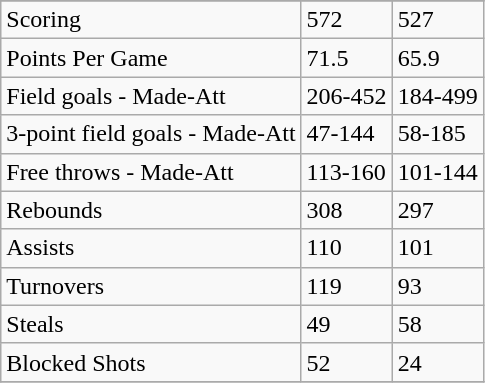<table class="wikitable">
<tr>
</tr>
<tr>
<td>Scoring</td>
<td>572</td>
<td>527</td>
</tr>
<tr>
<td>Points Per Game</td>
<td>71.5</td>
<td>65.9</td>
</tr>
<tr>
<td>Field goals - Made-Att</td>
<td>206-452</td>
<td>184-499</td>
</tr>
<tr>
<td>3-point field goals - Made-Att</td>
<td>47-144</td>
<td>58-185</td>
</tr>
<tr>
<td>Free throws - Made-Att</td>
<td>113-160</td>
<td>101-144</td>
</tr>
<tr>
<td>Rebounds</td>
<td>308</td>
<td>297</td>
</tr>
<tr>
<td>Assists</td>
<td>110</td>
<td>101</td>
</tr>
<tr>
<td>Turnovers</td>
<td>119</td>
<td>93</td>
</tr>
<tr>
<td>Steals</td>
<td>49</td>
<td>58</td>
</tr>
<tr>
<td>Blocked Shots</td>
<td>52</td>
<td>24</td>
</tr>
<tr>
</tr>
</table>
